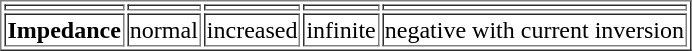<table border="1" style="text-align: center">
<tr>
<td><strong></strong></td>
<td><strong></strong></td>
<td><strong></strong></td>
<td><strong></strong></td>
<td><strong></strong></td>
</tr>
<tr>
<td><strong>Impedance</strong></td>
<td>normal</td>
<td>increased</td>
<td>infinite</td>
<td>negative with current inversion</td>
</tr>
</table>
